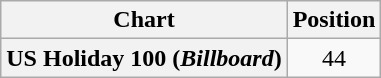<table class="wikitable plainrowheaders sortable" style="text-align:center">
<tr>
<th scope="col">Chart</th>
<th scope="col">Position</th>
</tr>
<tr>
<th scope="row">US Holiday 100 (<em>Billboard</em>)</th>
<td>44</td>
</tr>
</table>
